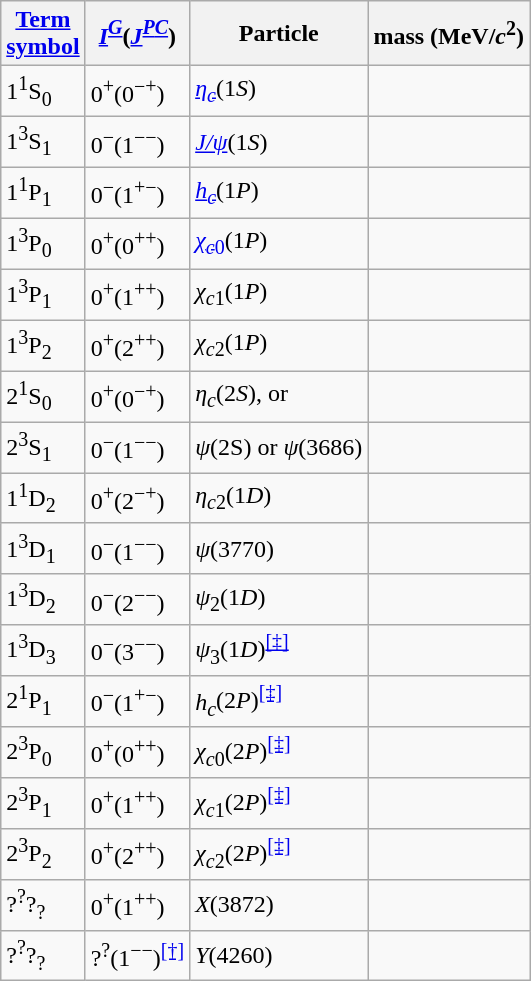<table class="wikitable" style="align:center;">
<tr>
<th width="40px"><a href='#'>Term symbol</a> </th>
<th><em><a href='#'>I</a><sup><a href='#'>G</a></sup></em>(<em><a href='#'>J</a><sup><a href='#'>P</a><a href='#'>C</a></sup></em>)</th>
<th>Particle</th>
<th>mass (MeV/<em>c</em><sup>2</sup>)</th>
</tr>
<tr>
<td>1<sup>1</sup>S<sub>0</sub></td>
<td>0<sup>+</sup>(0<sup>−+</sup>)</td>
<td><em><a href='#'>η<sub>c</sub></a></em>(1<em>S</em>)</td>
<td></td>
</tr>
<tr>
<td>1<sup>3</sup>S<sub>1</sub></td>
<td>0<sup>−</sup>(1<sup>−−</sup>)</td>
<td><a href='#'><em>J/ψ</em></a>(1<em>S</em>)</td>
<td></td>
</tr>
<tr>
<td>1<sup>1</sup>P<sub>1</sub></td>
<td>0<sup>−</sup>(1<sup>+−</sup>)</td>
<td><em><a href='#'>h<sub>c</sub></a></em>(1<em>P</em>)</td>
<td></td>
</tr>
<tr>
<td>1<sup>3</sup>P<sub>0</sub></td>
<td>0<sup>+</sup>(0<sup>++</sup>)</td>
<td><a href='#'><em>χ</em><sub><em>c</em>0</sub></a>(1<em>P</em>)</td>
<td></td>
</tr>
<tr>
<td>1<sup>3</sup>P<sub>1</sub></td>
<td>0<sup>+</sup>(1<sup>++</sup>)</td>
<td><em>χ</em><sub><em>c</em>1</sub>(1<em>P</em>)</td>
<td></td>
</tr>
<tr>
<td>1<sup>3</sup>P<sub>2</sub></td>
<td>0<sup>+</sup>(2<sup>++</sup>)</td>
<td><em>χ</em><sub><em>c</em>2</sub>(1<em>P</em>)</td>
<td></td>
</tr>
<tr>
<td>2<sup>1</sup>S<sub>0</sub></td>
<td>0<sup>+</sup>(0<sup>−+</sup>)</td>
<td><em>η<sub>c</sub></em>(2<em>S</em>), or <em></em></td>
<td></td>
</tr>
<tr>
<td>2<sup>3</sup>S<sub>1</sub></td>
<td>0<sup>−</sup>(1<sup>−−</sup>)</td>
<td><em>ψ</em>(2S) or <em>ψ</em>(3686)</td>
<td></td>
</tr>
<tr>
<td>1<sup>1</sup>D<sub>2</sub></td>
<td>0<sup>+</sup>(2<sup>−+</sup>)</td>
<td><em>η</em><sub><em>c</em>2</sub>(1<em>D</em>)</td>
<td align="center"></td>
</tr>
<tr>
<td>1<sup>3</sup>D<sub>1</sub></td>
<td>0<sup>−</sup>(1<sup>−−</sup>)</td>
<td><em>ψ</em>(3770)</td>
<td></td>
</tr>
<tr>
<td>1<sup>3</sup>D<sub>2</sub></td>
<td>0<sup>−</sup>(2<sup>−−</sup>)</td>
<td><em>ψ</em><sub>2</sub>(1<em>D</em>)</td>
<td align="center"></td>
</tr>
<tr>
<td>1<sup>3</sup>D<sub>3</sub></td>
<td>0<sup>−</sup>(3<sup>−−</sup>)</td>
<td><em>ψ</em><sub>3</sub>(1<em>D</em>)<sup><a href='#'>[‡]</a></sup></td>
<td align="center"></td>
</tr>
<tr>
<td>2<sup>1</sup>P<sub>1</sub></td>
<td>0<sup>−</sup>(1<sup>+−</sup>)</td>
<td><em>h<sub>c</sub></em>(2<em>P</em>)<sup><a href='#'>[‡]</a></sup></td>
<td align="center"></td>
</tr>
<tr>
<td>2<sup>3</sup>P<sub>0</sub></td>
<td>0<sup>+</sup>(0<sup>++</sup>)</td>
<td><em>χ</em><sub><em>c</em>0</sub>(2<em>P</em>)<sup><a href='#'>[‡]</a></sup></td>
<td align="center"></td>
</tr>
<tr>
<td>2<sup>3</sup>P<sub>1</sub></td>
<td>0<sup>+</sup>(1<sup>++</sup>)</td>
<td><em>χ</em><sub><em>c</em>1</sub>(2<em>P</em>)<sup><a href='#'>[‡]</a></sup></td>
<td align="center"></td>
</tr>
<tr>
<td>2<sup>3</sup>P<sub>2</sub></td>
<td>0<sup>+</sup>(2<sup>++</sup>)</td>
<td><em>χ</em><sub><em>c</em>2</sub>(2<em>P</em>)<sup><a href='#'>[‡]</a></sup></td>
<td align="center"></td>
</tr>
<tr>
<td>?<sup>?</sup>?<sub>?</sub></td>
<td>0<sup>+</sup>(1<sup>++</sup>)<a href='#'></a></td>
<td><em>X</em>(3872)</td>
<td></td>
</tr>
<tr>
<td>?<sup>?</sup>?<sub>?</sub></td>
<td>?<sup>?</sup>(1<sup>−−</sup>)<sup><a href='#'>[†]</a></sup></td>
<td><em>Y</em>(4260)</td>
<td></td>
</tr>
</table>
